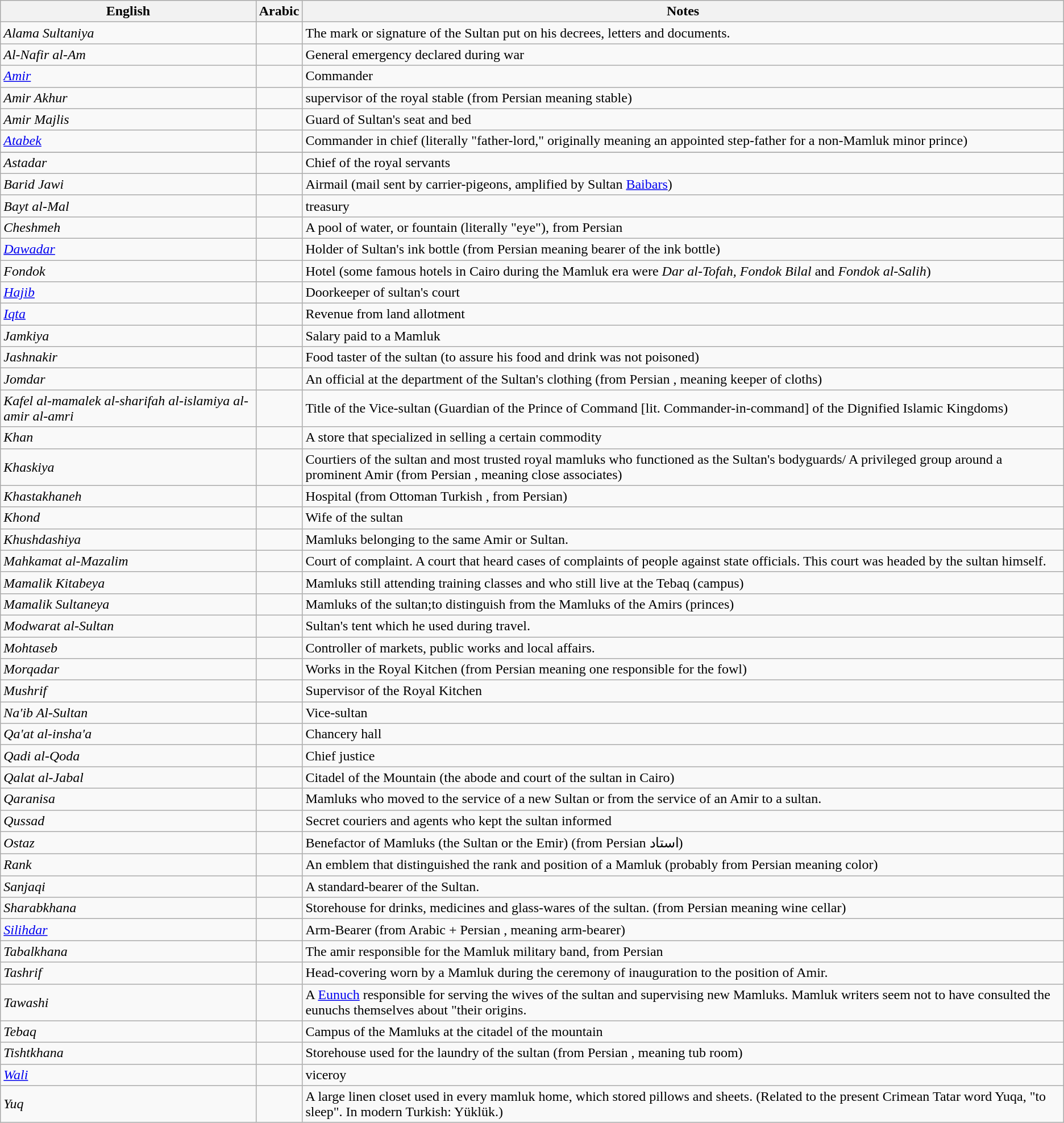<table class="wikitable">
<tr>
<th>English</th>
<th>Arabic</th>
<th>Notes</th>
</tr>
<tr>
<td><em>Alama Sultaniya</em></td>
<td></td>
<td>The mark or signature of the Sultan put on his decrees, letters and documents.</td>
</tr>
<tr>
<td><em>Al-Nafir al-Am</em></td>
<td></td>
<td>General emergency declared during war</td>
</tr>
<tr>
<td><em><a href='#'>Amir</a></em></td>
<td></td>
<td>Commander</td>
</tr>
<tr>
<td><em>Amir Akhur</em></td>
<td></td>
<td>supervisor of the royal stable (from Persian  meaning stable)</td>
</tr>
<tr>
<td><em>Amir Majlis</em></td>
<td></td>
<td>Guard of Sultan's seat and bed</td>
</tr>
<tr>
<td><em><a href='#'>Atabek</a></em></td>
<td></td>
<td>Commander in chief (literally "father-lord," originally meaning an appointed step-father for a non-Mamluk minor prince)</td>
</tr>
<tr>
</tr>
<tr>
<td><em>Astadar</em></td>
<td></td>
<td>Chief of the royal servants</td>
</tr>
<tr>
<td><em>Barid Jawi</em></td>
<td></td>
<td>Airmail  (mail sent by carrier-pigeons, amplified by Sultan <a href='#'>Baibars</a>)</td>
</tr>
<tr>
<td><em>Bayt al-Mal</em></td>
<td></td>
<td>treasury</td>
</tr>
<tr>
<td><em>Cheshmeh</em></td>
<td></td>
<td>A pool of water, or fountain (literally "eye"), from Persian </td>
</tr>
<tr>
<td><em><a href='#'>Dawadar</a></em></td>
<td></td>
<td>Holder of Sultan's ink bottle (from Persian  meaning bearer of the ink bottle)</td>
</tr>
<tr>
<td><em>Fondok</em></td>
<td></td>
<td>Hotel (some famous hotels in Cairo during the Mamluk era were <em>Dar al-Tofah, Fondok Bilal</em> and <em>Fondok al-Salih</em>)</td>
</tr>
<tr>
<td><em><a href='#'>Hajib</a></em></td>
<td></td>
<td>Doorkeeper of sultan's court</td>
</tr>
<tr>
<td><em><a href='#'>Iqta</a></em></td>
<td></td>
<td>Revenue from land allotment</td>
</tr>
<tr>
<td><em>Jamkiya</em></td>
<td></td>
<td>Salary paid to a Mamluk</td>
</tr>
<tr>
<td><em>Jashnakir</em></td>
<td></td>
<td>Food taster of the sultan (to assure his food and drink was not poisoned)</td>
</tr>
<tr>
<td><em>Jomdar</em></td>
<td></td>
<td>An official at the department of the Sultan's clothing (from Persian , meaning keeper of cloths)</td>
</tr>
<tr>
<td><em>Kafel al-mamalek al-sharifah al-islamiya al-amir al-amri</em></td>
<td></td>
<td>Title of the Vice-sultan (Guardian of the Prince of Command [lit. Commander-in-command] of the Dignified Islamic Kingdoms)</td>
</tr>
<tr>
<td><em>Khan</em></td>
<td></td>
<td>A store that specialized in selling a certain commodity</td>
</tr>
<tr>
<td><em>Khaskiya</em></td>
<td></td>
<td>Courtiers of the sultan and most trusted royal mamluks who functioned as the Sultan's bodyguards/ A privileged group around a prominent Amir (from Persian , meaning close associates)</td>
</tr>
<tr>
<td><em>Khastakhaneh</em></td>
<td></td>
<td>Hospital (from Ottoman Turkish , from Persian)</td>
</tr>
<tr>
<td><em>Khond</em></td>
<td></td>
<td>Wife of the sultan</td>
</tr>
<tr>
<td><em>Khushdashiya</em></td>
<td></td>
<td>Mamluks belonging to the same Amir or Sultan.</td>
</tr>
<tr>
<td><em>Mahkamat al-Mazalim</em></td>
<td></td>
<td>Court of complaint. A court that heard cases of complaints of people against state officials. This court was headed by the sultan himself.</td>
</tr>
<tr>
<td><em>Mamalik Kitabeya</em></td>
<td></td>
<td>Mamluks still attending training classes and who still live at the Tebaq (campus)</td>
</tr>
<tr>
<td><em>Mamalik Sultaneya</em></td>
<td></td>
<td>Mamluks of the sultan;to distinguish from the Mamluks of the Amirs (princes)</td>
</tr>
<tr>
<td><em>Modwarat al-Sultan</em></td>
<td></td>
<td>Sultan's tent which he used during travel.</td>
</tr>
<tr>
<td><em>Mohtaseb</em></td>
<td></td>
<td>Controller of markets, public works and local affairs.</td>
</tr>
<tr>
<td><em>Morqadar</em></td>
<td></td>
<td>Works in the Royal Kitchen (from Persian  meaning one responsible for the fowl)</td>
</tr>
<tr>
<td><em>Mushrif</em></td>
<td></td>
<td>Supervisor of the Royal Kitchen</td>
</tr>
<tr>
<td><em>Na'ib Al-Sultan</em></td>
<td></td>
<td>Vice-sultan</td>
</tr>
<tr>
<td><em>Qa'at al-insha'a</em></td>
<td></td>
<td>Chancery hall</td>
</tr>
<tr>
<td><em>Qadi al-Qoda</em></td>
<td></td>
<td>Chief justice</td>
</tr>
<tr>
<td><em>Qalat al-Jabal</em></td>
<td></td>
<td>Citadel of the Mountain (the abode and court of the sultan in Cairo)</td>
</tr>
<tr>
<td><em>Qaranisa</em></td>
<td></td>
<td>Mamluks who moved to the service of a new Sultan or from the service of an Amir to a sultan.</td>
</tr>
<tr>
<td><em>Qussad</em></td>
<td></td>
<td>Secret couriers and agents who kept the sultan informed</td>
</tr>
<tr>
<td><em>Ostaz</em></td>
<td></td>
<td>Benefactor of Mamluks (the Sultan or the Emir) (from Persian استاد)</td>
</tr>
<tr>
<td><em>Rank</em></td>
<td></td>
<td>An emblem that distinguished the rank and position of a Mamluk (probably from Persian  meaning color)</td>
</tr>
<tr>
<td><em>Sanjaqi</em></td>
<td></td>
<td>A standard-bearer of the Sultan.</td>
</tr>
<tr>
<td><em>Sharabkhana</em></td>
<td></td>
<td>Storehouse for drinks, medicines and glass-wares of the sultan. (from Persian  meaning wine cellar)</td>
</tr>
<tr>
<td><em><a href='#'>Silihdar</a></em></td>
<td></td>
<td>Arm-Bearer (from Arabic  + Persian , meaning arm-bearer)</td>
</tr>
<tr>
<td><em>Tabalkhana</em></td>
<td></td>
<td>The amir responsible for the Mamluk military band, from Persian </td>
</tr>
<tr>
<td><em>Tashrif</em></td>
<td></td>
<td>Head-covering worn by a Mamluk during the ceremony of inauguration to the position of Amir.</td>
</tr>
<tr>
<td><em>Tawashi</em></td>
<td></td>
<td>A <a href='#'>Eunuch</a> responsible for serving the wives of the sultan and supervising new Mamluks. Mamluk writers seem not to have consulted the eunuchs themselves about "their origins.</td>
</tr>
<tr>
<td><em>Tebaq</em></td>
<td></td>
<td>Campus of the Mamluks at the citadel of the mountain</td>
</tr>
<tr>
<td><em>Tishtkhana</em></td>
<td></td>
<td>Storehouse used for the laundry of the sultan (from Persian , meaning tub room)</td>
</tr>
<tr>
<td><em><a href='#'>Wali</a></em></td>
<td></td>
<td>viceroy</td>
</tr>
<tr>
<td><em>Yuq</em></td>
<td></td>
<td>A large linen closet used in every mamluk home, which stored pillows and sheets. (Related to the present Crimean Tatar word Yuqa, "to sleep". In modern Turkish: Yüklük.)</td>
</tr>
</table>
